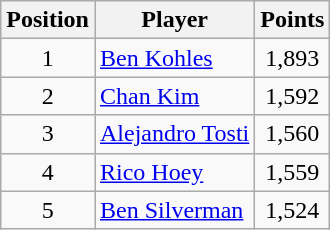<table class="wikitable">
<tr>
<th>Position</th>
<th>Player</th>
<th>Points</th>
</tr>
<tr>
<td align=center>1</td>
<td> <a href='#'>Ben Kohles</a></td>
<td align=center>1,893</td>
</tr>
<tr>
<td align=center>2</td>
<td> <a href='#'>Chan Kim</a></td>
<td align=center>1,592</td>
</tr>
<tr>
<td align=center>3</td>
<td> <a href='#'>Alejandro Tosti</a></td>
<td align=center>1,560</td>
</tr>
<tr>
<td align=center>4</td>
<td> <a href='#'>Rico Hoey</a></td>
<td align=center>1,559</td>
</tr>
<tr>
<td align=center>5</td>
<td> <a href='#'>Ben Silverman</a></td>
<td align=center>1,524</td>
</tr>
</table>
